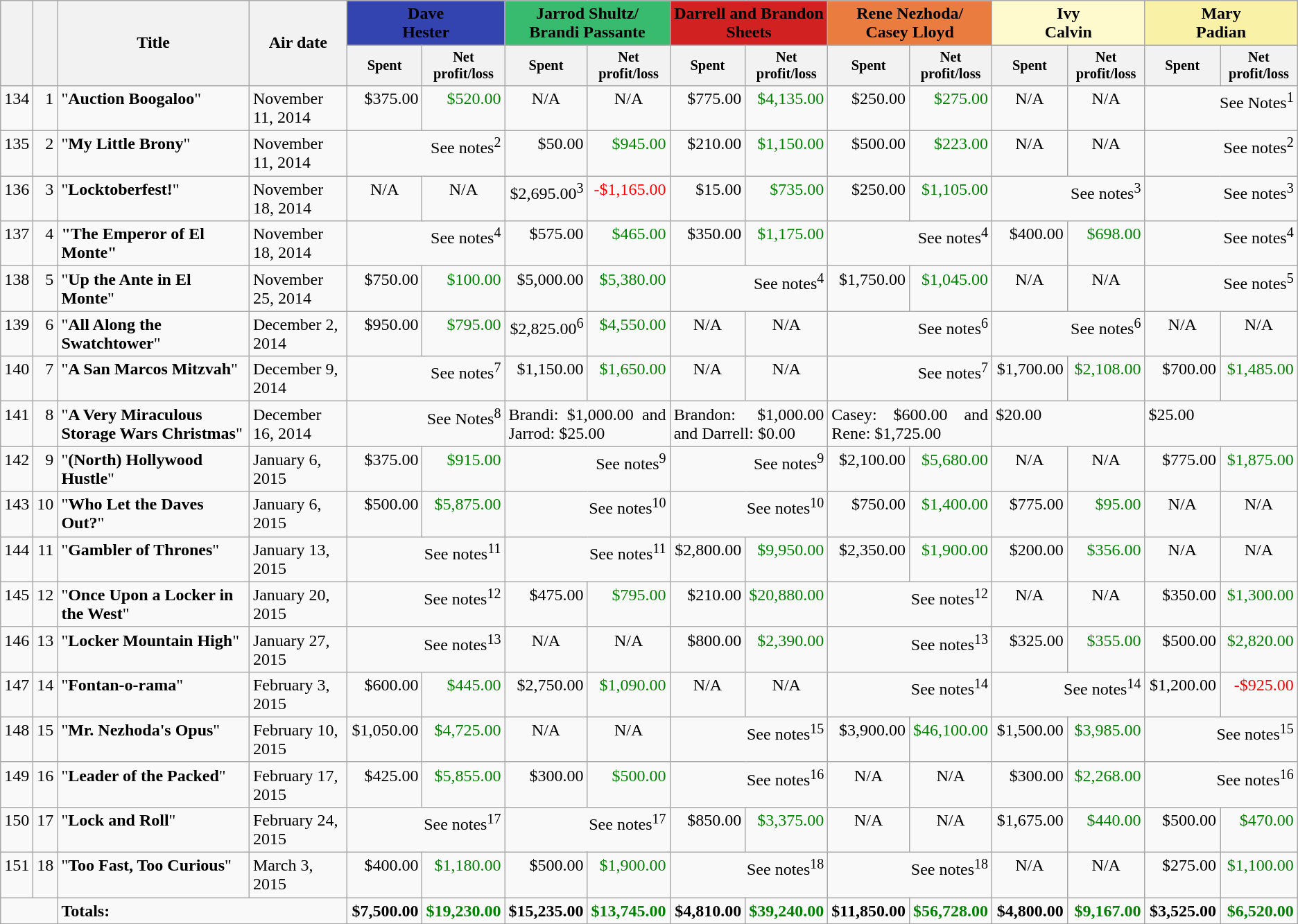<table class="wikitable" style="text-align: right;">
<tr>
<th rowspan = "2"></th>
<th rowspan = "2"></th>
<th rowspan = "2">Title</th>
<th rowspan = "2">Air date</th>
<th colspan = "2" style="background:#3343b0;">Dave<br>Hester</th>
<th colspan = "2" style="background:#38ba6f;">Jarrod Shultz/<br>Brandi Passante</th>
<th colspan = "2" style="background:#d22121;">Darrell and Brandon<br>Sheets</th>
<th colspan = "2" style="background:#ea7c40;">Rene Nezhoda/<br>Casey Lloyd</th>
<th colspan = "2" style="background:#fffacd;">Ivy<br>Calvin</th>
<th colspan = "2" style="background:#F9F1A6;">Mary<br>Padian</th>
</tr>
<tr>
<th style="width:66px; font-size:85%;">Spent</th>
<th style="width:66px; font-size:85%;">Net profit/loss</th>
<th style="width:66px; font-size:85%;">Spent</th>
<th style="width:66px; font-size:85%;">Net profit/loss</th>
<th style="width:66px; font-size:85%;">Spent</th>
<th style="width:66px; font-size:85%;">Net profit/loss</th>
<th style="width:66px; font-size:85%;">Spent</th>
<th style="width:68px; font-size:85%;">Net profit/loss</th>
<th style="width:66px; font-size:85%;">Spent</th>
<th style="width:68px; font-size:85%;">Net profit/loss</th>
<th style="width:66px; font-size:85%;">Spent</th>
<th style="width:68px; font-size:85%;">Net profit/loss</th>
</tr>
<tr valign="top">
<td>134</td>
<td>1</td>
<td align="left">"<strong>Auction Boogaloo</strong>"</td>
<td align="left">November 11, 2014</td>
<td>$375.00</td>
<td style="color:green;">$520.00</td>
<td style="text-align:center;">N/A</td>
<td style="text-align:center;">N/A</td>
<td>$775.00</td>
<td style="color:green;">$4,135.00</td>
<td>$250.00</td>
<td style="color:green;">$275.00</td>
<td style="text-align:center;">N/A</td>
<td style="text-align:center;">N/A</td>
<td colspan="2">See Notes<sup>1</sup></td>
</tr>
<tr valign="top">
<td>135</td>
<td>2</td>
<td align="left">"<strong>My Little Brony</strong>"</td>
<td align="left">November 11, 2014</td>
<td colspan="2">See notes<sup>2</sup></td>
<td>$50.00</td>
<td style="color:green;">$945.00</td>
<td>$210.00</td>
<td style="color:green;">$1,150.00</td>
<td>$500.00</td>
<td style="color:green;">$223.00</td>
<td style="text-align:center;">N/A</td>
<td style="text-align:center;">N/A</td>
<td colspan="2">See notes<sup>2</sup></td>
</tr>
<tr valign="top">
<td>136</td>
<td>3</td>
<td align="left">"<strong>Locktoberfest!</strong>"</td>
<td align="left">November 18, 2014</td>
<td style="text-align:center;">N/A</td>
<td style="text-align:center;">N/A</td>
<td>$2,695.00<sup>3</sup></td>
<td style="color:red;">-$1,165.00</td>
<td>$15.00</td>
<td style="color:green;">$735.00</td>
<td>$250.00</td>
<td style="color:green;">$1,105.00</td>
<td colspan="2">See notes<sup>3</sup></td>
<td colspan="2">See notes<sup>3</sup></td>
</tr>
<tr valign="top">
<td>137</td>
<td>4</td>
<td align="left"><strong>"The Emperor of El Monte"</strong></td>
<td align="left">November 18, 2014</td>
<td colspan="2">See notes<sup>4</sup></td>
<td>$575.00</td>
<td style="color:green;">$465.00</td>
<td>$350.00</td>
<td style="color:green;">$1,175.00</td>
<td colspan="2">See notes<sup>4</sup></td>
<td>$400.00</td>
<td style="color:green;">$698.00</td>
<td colspan="2">See notes<sup>4</sup></td>
</tr>
<tr valign="top">
<td>138</td>
<td>5</td>
<td align="left">"<strong>Up the Ante in El Monte</strong>"</td>
<td align="left">November 25, 2014</td>
<td>$750.00</td>
<td style="color:green;">$100.00</td>
<td>$5,000.00</td>
<td style="color:green;">$5,380.00</td>
<td colspan="2">See notes<sup>4</sup></td>
<td>$1,750.00</td>
<td style="color:green;">$1,045.00</td>
<td style="text-align:center;">N/A</td>
<td style="text-align:center;">N/A</td>
<td colspan="2">See notes<sup>5</sup></td>
</tr>
<tr valign="top">
<td>139</td>
<td>6</td>
<td align="left">"<strong>All Along the Swatchtower</strong>"</td>
<td align="left">December 2, 2014</td>
<td>$950.00</td>
<td style="color:green;">$795.00</td>
<td>$2,825.00<sup>6</sup></td>
<td style="color:green;">$4,550.00</td>
<td style="text-align:center;">N/A</td>
<td style="text-align:center;">N/A</td>
<td colspan="2">See notes<sup>6</sup></td>
<td colspan="2">See notes<sup>6</sup></td>
<td style="text-align:center;">N/A</td>
<td style="text-align:center;">N/A</td>
</tr>
<tr valign="top">
<td>140</td>
<td>7</td>
<td align="left">"<strong>A San Marcos Mitzvah</strong>"</td>
<td align="left">December 9, 2014</td>
<td colspan="2">See notes<sup>7</sup></td>
<td>$1,150.00</td>
<td style="color:green;">$1,650.00</td>
<td style="text-align:center;">N/A</td>
<td style="text-align:center;">N/A</td>
<td colspan="2">See notes<sup>7</sup></td>
<td>$1,700.00</td>
<td style="color:green;">$2,108.00</td>
<td>$700.00</td>
<td style="color:green;">$1,485.00</td>
</tr>
<tr valign="top">
<td>141</td>
<td>8</td>
<td align="left">"<strong>A Very Miraculous Storage Wars Christmas</strong>"</td>
<td align="left">December 16, 2014</td>
<td colspan="2">See Notes<sup>8</sup></td>
<td colspan="2" align="justify">Brandi: $1,000.00 and Jarrod: $25.00</td>
<td colspan="2" align="justify">Brandon: $1,000.00 and Darrell: $0.00</td>
<td colspan="2" align="justify">Casey: $600.00 and Rene: $1,725.00</td>
<td colspan="2" align="justify">$20.00</td>
<td colspan="2" align="justify">$25.00</td>
</tr>
<tr valign="top">
<td>142</td>
<td>9</td>
<td align="left">"<strong>(North) Hollywood Hustle</strong>"</td>
<td align="left">January 6, 2015</td>
<td>$375.00</td>
<td style="color:green;">$915.00</td>
<td colspan="2">See notes<sup>9</sup></td>
<td colspan="2">See notes<sup>9</sup></td>
<td>$2,100.00</td>
<td style="color:green;">$5,680.00</td>
<td style="text-align:center;">N/A</td>
<td style="text-align:center;">N/A</td>
<td>$775.00</td>
<td style="color:green;">$1,875.00</td>
</tr>
<tr valign="top">
<td>143</td>
<td>10</td>
<td align="left">"<strong>Who Let the Daves Out?</strong>"</td>
<td align="left">January 6, 2015</td>
<td>$500.00</td>
<td style="color:green;">$5,875.00</td>
<td colspan="2">See notes<sup>10</sup></td>
<td colspan="2">See notes<sup>10</sup></td>
<td>$750.00</td>
<td style="color:green;">$1,400.00</td>
<td>$775.00</td>
<td style="color:green;">$95.00</td>
<td style="text-align:center;">N/A</td>
<td style="text-align:center;">N/A</td>
</tr>
<tr valign="top">
<td>144</td>
<td>11</td>
<td align="left">"<strong>Gambler of Thrones</strong>"</td>
<td align="left">January 13, 2015</td>
<td colspan="2">See notes<sup>11</sup></td>
<td colspan="2">See notes<sup>11</sup></td>
<td>$2,800.00</td>
<td style="color:green;">$9,950.00</td>
<td>$2,350.00</td>
<td style="color:green;">$1,900.00</td>
<td>$200.00</td>
<td style="color:green;">$356.00</td>
<td style="text-align:center;">N/A</td>
<td style="text-align:center;">N/A</td>
</tr>
<tr valign="top">
<td>145</td>
<td>12</td>
<td align="left">"<strong>Once Upon a Locker in the West</strong>"</td>
<td align="left">January 20, 2015</td>
<td colspan="2">See notes<sup>12</sup></td>
<td>$475.00</td>
<td style="color:green;">$795.00</td>
<td>$210.00</td>
<td style="color:green;">$20,880.00</td>
<td colspan="2">See notes<sup>12</sup></td>
<td style="text-align:center;">N/A</td>
<td style="text-align:center;">N/A</td>
<td>$350.00</td>
<td style="color:green;">$1,300.00</td>
</tr>
<tr valign="top">
<td>146</td>
<td>13</td>
<td align="left">"<strong>Locker Mountain High</strong>"</td>
<td align="left">January 27, 2015</td>
<td colspan="2">See notes<sup>13</sup></td>
<td style="text-align:center;">N/A</td>
<td style="text-align:center;">N/A</td>
<td>$800.00</td>
<td style="color:green;">$2,390.00</td>
<td colspan="2">See notes<sup>13</sup></td>
<td>$325.00</td>
<td style="color:green;">$355.00</td>
<td>$500.00</td>
<td style="color:green;">$2,820.00</td>
</tr>
<tr valign="top">
<td>147</td>
<td>14</td>
<td align="left">"<strong>Fontan-o-rama</strong>"</td>
<td align="left">February 3, 2015</td>
<td>$600.00</td>
<td style="color:green;">$445.00</td>
<td>$2,750.00</td>
<td style="color:green;">$1,090.00</td>
<td style="text-align:center;">N/A</td>
<td style="text-align:center;">N/A</td>
<td colspan="2">See notes<sup>14</sup></td>
<td colspan="2">See notes<sup>14</sup></td>
<td>$1,200.00</td>
<td style="color:red;">-$925.00</td>
</tr>
<tr valign="top">
<td>148</td>
<td>15</td>
<td align="left">"<strong>Mr. Nezhoda's Opus</strong>"</td>
<td align="left">February 10, 2015</td>
<td>$1,050.00</td>
<td style="color:green;">$4,725.00</td>
<td style="text-align:center;">N/A</td>
<td style="text-align:center;">N/A</td>
<td colspan="2">See notes<sup>15</sup></td>
<td>$3,900.00</td>
<td style="color:green;">$46,100.00</td>
<td>$1,500.00</td>
<td style="color:green;">$3,985.00</td>
<td colspan="2">See notes<sup>15</sup></td>
</tr>
<tr valign="top">
<td>149</td>
<td>16</td>
<td align="left">"<strong>Leader of the Packed</strong>"</td>
<td align="left">February 17, 2015</td>
<td>$425.00</td>
<td style="color:green;">$5,855.00</td>
<td>$300.00</td>
<td style="color:green;">$500.00</td>
<td colspan="2">See notes<sup>16</sup></td>
<td style="text-align:center;">N/A</td>
<td style="text-align:center;">N/A</td>
<td>$300.00</td>
<td style="color:green;">$2,268.00</td>
<td colspan="2">See notes<sup>16</sup></td>
</tr>
<tr valign="top">
<td>150</td>
<td>17</td>
<td align="left">"<strong>Lock and Roll</strong>"</td>
<td align="left">February 24, 2015</td>
<td colspan="2">See notes<sup>17</sup></td>
<td colspan="2">See notes<sup>17</sup></td>
<td>$850.00</td>
<td style="color:green;">$3,375.00</td>
<td style="text-align:center;">N/A</td>
<td style="text-align:center;">N/A</td>
<td>$1,675.00</td>
<td style="color:green;">$440.00</td>
<td>$500.00</td>
<td style="color:green;">$470.00</td>
</tr>
<tr valign="top">
<td>151</td>
<td>18</td>
<td align="left">"<strong>Too Fast, Too Curious</strong>"</td>
<td align="left">March 3, 2015</td>
<td>$400.00</td>
<td style="color:green;">$1,180.00</td>
<td>$500.00</td>
<td style="color:green;">$1,900.00</td>
<td colspan="2">See notes<sup>18</sup></td>
<td colspan="2">See notes<sup>18</sup></td>
<td style="text-align:center;">N/A</td>
<td style="text-align:center;">N/A</td>
<td>$275.00</td>
<td style="color:green;">$1,100.00</td>
</tr>
<tr valign="top">
<td colspan="2"></td>
<td colspan="2" style="text-align:left;"><strong>Totals:</strong></td>
<td><strong>$7,500.00</strong></td>
<td style="color:green;"><strong>$19,230.00</strong></td>
<td><strong>$15,235.00</strong></td>
<td style="color:green;"><strong>$13,745.00</strong></td>
<td><strong>$4,810.00</strong></td>
<td style="color:green;"><strong>$39,240.00</strong></td>
<td><strong>$11,850.00</strong></td>
<td style="color:green;"><strong>$56,728.00</strong></td>
<td><strong>$4,800.00</strong></td>
<td style="color:green;"><strong>$9,167.00</strong></td>
<td><strong>$3,525.00</strong></td>
<td style="color:green;"><strong>$6,520.00</strong></td>
</tr>
</table>
